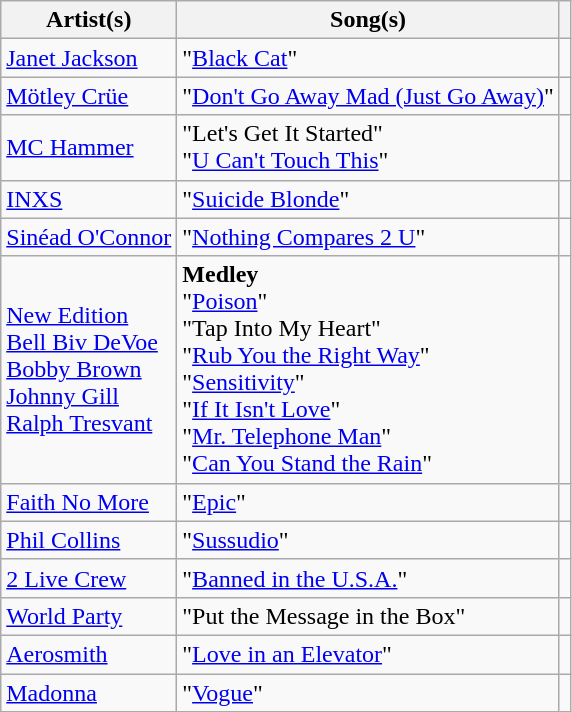<table class="wikitable plainrowheaders">
<tr>
<th scope="col">Artist(s)</th>
<th scope="col">Song(s)</th>
<th scope="col"></th>
</tr>
<tr>
<td><a href='#'>Janet Jackson</a></td>
<td>"<a href='#'>Black Cat</a>"</td>
<td></td>
</tr>
<tr>
<td><a href='#'>Mötley Crüe</a></td>
<td>"<a href='#'>Don't Go Away Mad (Just Go Away)</a>"</td>
<td style="text-align:center;"></td>
</tr>
<tr>
<td><a href='#'>MC Hammer</a></td>
<td>"Let's Get It Started" <br> "<a href='#'>U Can't Touch This</a>"</td>
<td style="text-align:center;"></td>
</tr>
<tr>
<td><a href='#'>INXS</a></td>
<td>"<a href='#'>Suicide Blonde</a>"</td>
<td style="text-align:center;"></td>
</tr>
<tr>
<td><a href='#'>Sinéad O'Connor</a></td>
<td>"<a href='#'>Nothing Compares 2 U</a>"</td>
<td style="text-align:center;"></td>
</tr>
<tr>
<td><a href='#'>New Edition</a> <br> <a href='#'>Bell Biv DeVoe</a> <br> <a href='#'>Bobby Brown</a> <br> <a href='#'>Johnny Gill</a> <br> <a href='#'>Ralph Tresvant</a></td>
<td><strong>Medley</strong> <br> "<a href='#'>Poison</a>"  <br>"Tap Into My Heart"  <br> "<a href='#'>Rub You the Right Way</a>"  <br> "<a href='#'>Sensitivity</a>"  <br> "<a href='#'>If It Isn't Love</a>" <br> "<a href='#'>Mr. Telephone Man</a>" <br> "<a href='#'>Can You Stand the Rain</a>"</td>
<td style="text-align:center;"></td>
</tr>
<tr>
<td><a href='#'>Faith No More</a></td>
<td>"<a href='#'>Epic</a>"</td>
<td style="text-align:center;"></td>
</tr>
<tr>
<td><a href='#'>Phil Collins</a></td>
<td>"<a href='#'>Sussudio</a>"</td>
<td style="text-align:center;"></td>
</tr>
<tr>
<td><a href='#'>2 Live Crew</a></td>
<td>"<a href='#'>Banned in the U.S.A.</a>"</td>
<td style="text-align:center;"></td>
</tr>
<tr>
<td><a href='#'>World Party</a></td>
<td>"Put the Message in the Box"</td>
<td style="text-align:center;"></td>
</tr>
<tr>
<td><a href='#'>Aerosmith</a></td>
<td>"<a href='#'>Love in an Elevator</a>"</td>
<td style="text-align:center;"></td>
</tr>
<tr>
<td><a href='#'>Madonna</a></td>
<td>"<a href='#'>Vogue</a>"</td>
<td style="text-align:center;"></td>
</tr>
</table>
